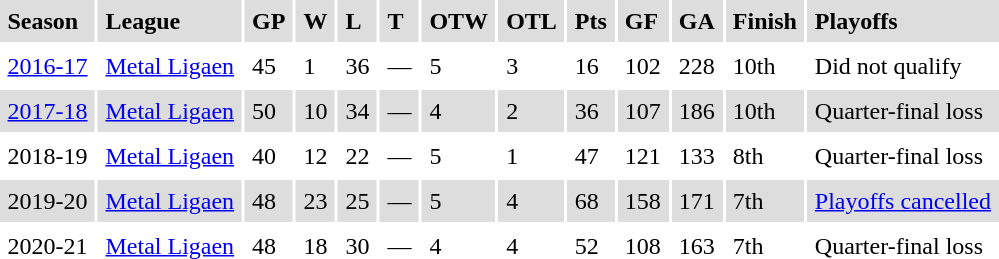<table cellpadding=5>
<tr bgcolor="#dddddd">
<td><strong>Season</strong></td>
<td><strong>League</strong></td>
<td><strong>GP</strong></td>
<td><strong>W</strong></td>
<td><strong>L</strong></td>
<td><strong>T</strong></td>
<td><strong>OTW</strong></td>
<td><strong>OTL</strong></td>
<td><strong>Pts</strong></td>
<td><strong>GF</strong></td>
<td><strong>GA</strong></td>
<td><strong>Finish</strong></td>
<td><strong>Playoffs</strong></td>
</tr>
<tr>
<td><a href='#'>2016-17</a></td>
<td><a href='#'>Metal Ligaen</a></td>
<td>45</td>
<td>1</td>
<td>36</td>
<td>—</td>
<td>5</td>
<td>3</td>
<td>16</td>
<td>102</td>
<td>228</td>
<td>10th</td>
<td>Did not qualify</td>
</tr>
<tr bgcolor="#dddddd">
<td><a href='#'>2017-18</a></td>
<td><a href='#'>Metal Ligaen</a></td>
<td>50</td>
<td>10</td>
<td>34</td>
<td>—</td>
<td>4</td>
<td>2</td>
<td>36</td>
<td>107</td>
<td>186</td>
<td>10th</td>
<td>Quarter-final loss</td>
</tr>
<tr>
<td>2018-19</td>
<td><a href='#'>Metal Ligaen</a></td>
<td>40</td>
<td>12</td>
<td>22</td>
<td>—</td>
<td>5</td>
<td>1</td>
<td>47</td>
<td>121</td>
<td>133</td>
<td>8th</td>
<td>Quarter-final loss</td>
</tr>
<tr bgcolor="#dddddd">
<td>2019-20</td>
<td><a href='#'>Metal Ligaen</a></td>
<td>48</td>
<td>23</td>
<td>25</td>
<td>—</td>
<td>5</td>
<td>4</td>
<td>68</td>
<td>158</td>
<td>171</td>
<td>7th</td>
<td><a href='#'>Playoffs cancelled</a></td>
</tr>
<tr>
<td>2020-21</td>
<td><a href='#'>Metal Ligaen</a></td>
<td>48</td>
<td>18</td>
<td>30</td>
<td>—</td>
<td>4</td>
<td>4</td>
<td>52</td>
<td>108</td>
<td>163</td>
<td>7th</td>
<td>Quarter-final loss</td>
</tr>
</table>
